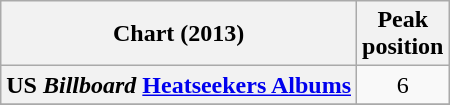<table class="wikitable sortable plainrowheaders">
<tr>
<th scope="col">Chart (2013)</th>
<th scope="col">Peak<br>position</th>
</tr>
<tr>
<th scope="row">US <em>Billboard</em> <a href='#'>Heatseekers Albums</a></th>
<td style="text-align:center;">6</td>
</tr>
<tr>
</tr>
</table>
